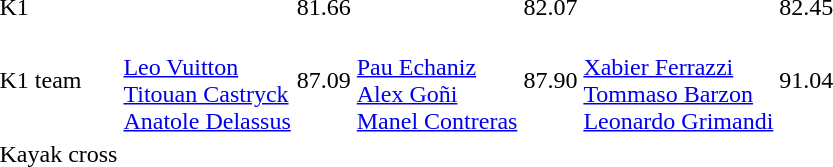<table>
<tr>
<td>K1</td>
<td></td>
<td>81.66</td>
<td></td>
<td>82.07</td>
<td></td>
<td>82.45</td>
</tr>
<tr>
<td>K1 team</td>
<td><br><a href='#'>Leo Vuitton</a><br><a href='#'>Titouan Castryck</a><br><a href='#'>Anatole Delassus</a></td>
<td>87.09</td>
<td><br><a href='#'>Pau Echaniz</a><br><a href='#'>Alex Goñi</a><br><a href='#'>Manel Contreras</a></td>
<td>87.90</td>
<td><br><a href='#'>Xabier Ferrazzi</a><br><a href='#'>Tommaso Barzon</a><br><a href='#'>Leonardo Grimandi</a></td>
<td>91.04</td>
</tr>
<tr>
<td>Kayak cross</td>
<td></td>
<td></td>
<td></td>
<td></td>
<td></td>
<td></td>
</tr>
</table>
